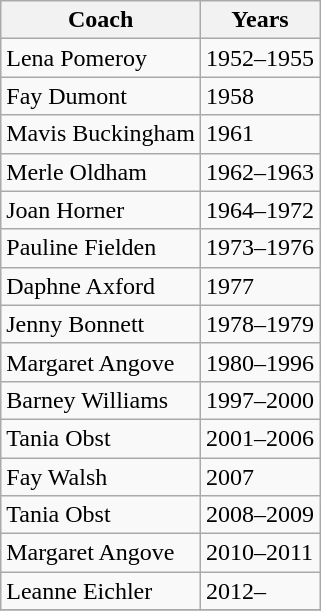<table class="wikitable collapsible">
<tr>
<th>Coach</th>
<th>Years</th>
</tr>
<tr>
<td>Lena Pomeroy</td>
<td>1952–1955</td>
</tr>
<tr>
<td>Fay Dumont</td>
<td>1958</td>
</tr>
<tr>
<td>Mavis Buckingham</td>
<td>1961</td>
</tr>
<tr>
<td>Merle Oldham</td>
<td>1962–1963</td>
</tr>
<tr>
<td>Joan Horner</td>
<td>1964–1972</td>
</tr>
<tr>
<td>Pauline Fielden</td>
<td>1973–1976</td>
</tr>
<tr>
<td>Daphne Axford</td>
<td>1977</td>
</tr>
<tr>
<td>Jenny Bonnett</td>
<td>1978–1979</td>
</tr>
<tr>
<td>Margaret Angove</td>
<td>1980–1996</td>
</tr>
<tr>
<td>Barney Williams</td>
<td>1997–2000</td>
</tr>
<tr>
<td>Tania Obst</td>
<td>2001–2006</td>
</tr>
<tr>
<td>Fay Walsh</td>
<td>2007</td>
</tr>
<tr>
<td>Tania Obst</td>
<td>2008–2009</td>
</tr>
<tr>
<td>Margaret Angove</td>
<td>2010–2011</td>
</tr>
<tr>
<td>Leanne Eichler</td>
<td>2012–</td>
</tr>
<tr>
</tr>
</table>
